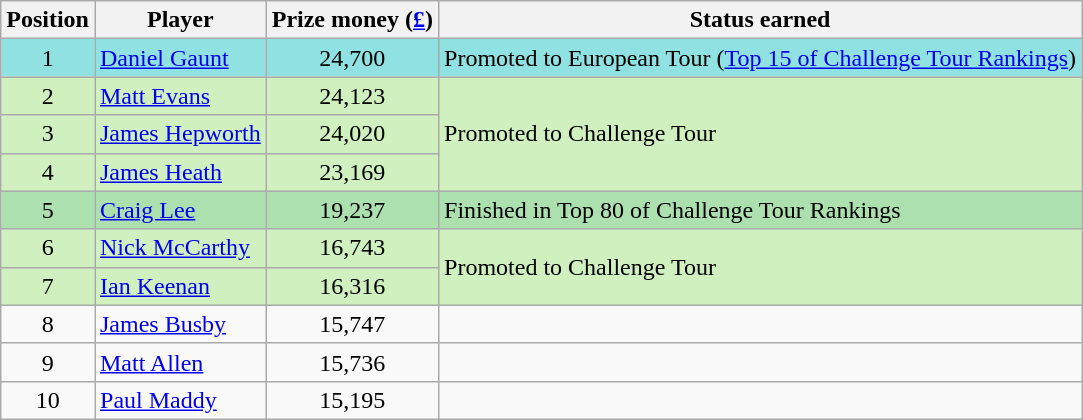<table class=wikitable>
<tr>
<th>Position</th>
<th>Player</th>
<th>Prize money (<a href='#'>£</a>)</th>
<th>Status earned</th>
</tr>
<tr style="background:#90E1E1;">
<td align=center>1</td>
<td> <a href='#'>Daniel Gaunt</a></td>
<td align=center>24,700</td>
<td>Promoted to European Tour (<a href='#'>Top 15 of Challenge Tour Rankings</a>)</td>
</tr>
<tr style="background:#D0F0C0;">
<td align=center>2</td>
<td> <a href='#'>Matt Evans</a></td>
<td align=center>24,123</td>
<td rowspan=3>Promoted to Challenge Tour</td>
</tr>
<tr style="background:#D0F0C0;">
<td align=center>3</td>
<td> <a href='#'>James Hepworth</a></td>
<td align=center>24,020</td>
</tr>
<tr style="background:#D0F0C0;">
<td align=center>4</td>
<td> <a href='#'>James Heath</a></td>
<td align=center>23,169</td>
</tr>
<tr style="background:#ACE1AF;">
<td align=center>5</td>
<td> <a href='#'>Craig Lee</a></td>
<td align=center>19,237</td>
<td>Finished in Top 80 of Challenge Tour Rankings</td>
</tr>
<tr style="background:#D0F0C0;">
<td align=center>6</td>
<td> <a href='#'>Nick McCarthy</a></td>
<td align=center>16,743</td>
<td rowspan=2>Promoted to Challenge Tour</td>
</tr>
<tr style="background:#D0F0C0;">
<td align=center>7</td>
<td> <a href='#'>Ian Keenan</a></td>
<td align=center>16,316</td>
</tr>
<tr>
<td align=center>8</td>
<td> <a href='#'>James Busby</a></td>
<td align=center>15,747</td>
<td></td>
</tr>
<tr>
<td align=center>9</td>
<td> <a href='#'>Matt Allen</a></td>
<td align=center>15,736</td>
<td></td>
</tr>
<tr>
<td align=center>10</td>
<td> <a href='#'>Paul Maddy</a></td>
<td align=center>15,195</td>
<td></td>
</tr>
</table>
